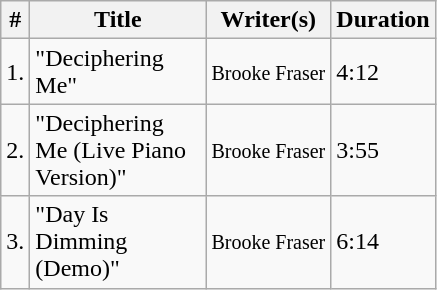<table class="wikitable">
<tr>
<th>#</th>
<th width="110">Title</th>
<th>Writer(s)</th>
<th>Duration</th>
</tr>
<tr>
<td>1.</td>
<td>"Deciphering Me"</td>
<td><small>Brooke Fraser</small></td>
<td>4:12</td>
</tr>
<tr>
<td>2.</td>
<td>"Deciphering Me (Live Piano Version)"</td>
<td><small>Brooke Fraser</small></td>
<td>3:55</td>
</tr>
<tr>
<td>3.</td>
<td>"Day Is Dimming (Demo)"</td>
<td><small>Brooke Fraser</small></td>
<td>6:14</td>
</tr>
</table>
